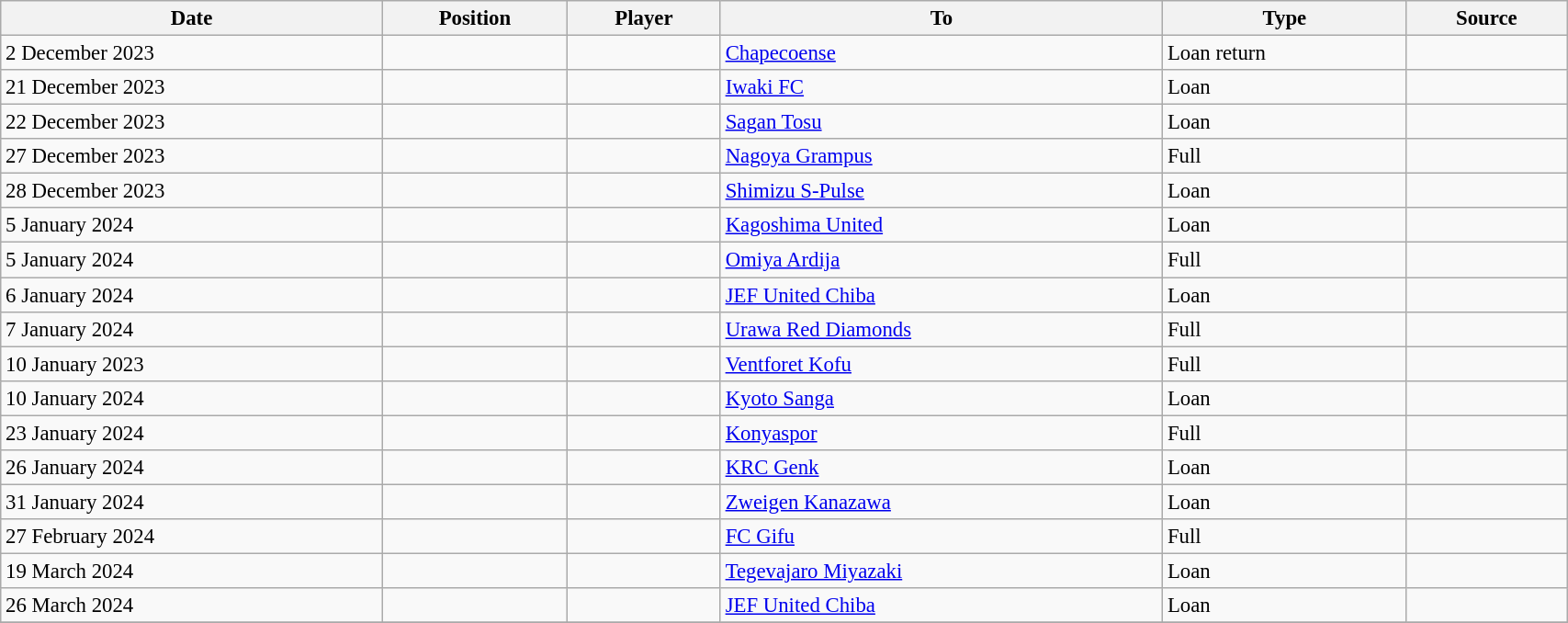<table class="wikitable sortable" style="width:90%; text-align:center; font-size:95%; text-align:left;">
<tr>
<th>Date</th>
<th>Position</th>
<th>Player</th>
<th>To</th>
<th>Type</th>
<th>Source</th>
</tr>
<tr>
<td>2 December 2023</td>
<td></td>
<td></td>
<td> <a href='#'>Chapecoense</a></td>
<td>Loan return</td>
<td></td>
</tr>
<tr>
<td>21 December 2023</td>
<td></td>
<td></td>
<td> <a href='#'>Iwaki FC</a></td>
<td>Loan</td>
<td></td>
</tr>
<tr>
<td>22 December 2023</td>
<td></td>
<td></td>
<td> <a href='#'>Sagan Tosu</a></td>
<td>Loan</td>
<td></td>
</tr>
<tr>
<td>27 December 2023</td>
<td></td>
<td></td>
<td> <a href='#'>Nagoya Grampus</a></td>
<td>Full</td>
<td></td>
</tr>
<tr>
<td>28 December 2023</td>
<td></td>
<td></td>
<td> <a href='#'>Shimizu S-Pulse</a></td>
<td>Loan</td>
<td></td>
</tr>
<tr>
<td>5 January 2024</td>
<td></td>
<td></td>
<td> <a href='#'>Kagoshima United</a></td>
<td>Loan</td>
<td></td>
</tr>
<tr>
<td>5 January 2024</td>
<td></td>
<td></td>
<td> <a href='#'>Omiya Ardija</a></td>
<td>Full</td>
<td></td>
</tr>
<tr>
<td>6 January 2024</td>
<td></td>
<td></td>
<td> <a href='#'>JEF United Chiba</a></td>
<td>Loan</td>
<td></td>
</tr>
<tr>
<td>7 January 2024</td>
<td></td>
<td></td>
<td> <a href='#'>Urawa Red Diamonds</a></td>
<td>Full</td>
<td></td>
</tr>
<tr>
<td>10 January 2023</td>
<td></td>
<td></td>
<td> <a href='#'>Ventforet Kofu</a></td>
<td>Full</td>
<td></td>
</tr>
<tr>
<td>10 January 2024</td>
<td></td>
<td></td>
<td> <a href='#'>Kyoto Sanga</a></td>
<td>Loan</td>
<td></td>
</tr>
<tr>
<td>23 January 2024</td>
<td></td>
<td></td>
<td> <a href='#'>Konyaspor</a></td>
<td>Full</td>
<td></td>
</tr>
<tr>
<td>26 January 2024</td>
<td></td>
<td></td>
<td> <a href='#'>KRC Genk</a></td>
<td>Loan</td>
<td></td>
</tr>
<tr>
<td>31 January 2024</td>
<td></td>
<td></td>
<td> <a href='#'>Zweigen Kanazawa</a></td>
<td>Loan</td>
<td></td>
</tr>
<tr>
<td>27 February 2024</td>
<td></td>
<td></td>
<td> <a href='#'>FC Gifu</a></td>
<td>Full</td>
<td></td>
</tr>
<tr>
<td>19 March 2024</td>
<td></td>
<td></td>
<td> <a href='#'>Tegevajaro Miyazaki</a></td>
<td>Loan</td>
<td></td>
</tr>
<tr>
<td>26 March 2024</td>
<td></td>
<td></td>
<td> <a href='#'>JEF United Chiba</a></td>
<td>Loan</td>
<td></td>
</tr>
<tr>
</tr>
</table>
